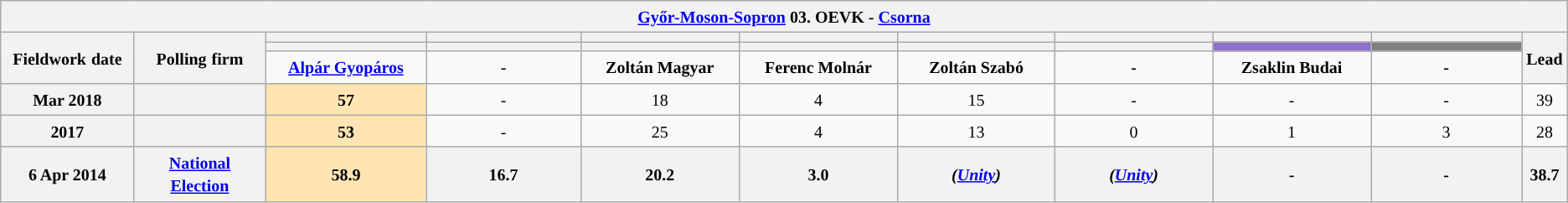<table class="wikitable mw-collapsible mw-collapsed" style="text-align:center">
<tr>
<th colspan="11" style="width: 980pt;"><small><a href='#'>Győr-Moson-Sopron</a> 03. OEVK - <a href='#'>Csorna</a></small></th>
</tr>
<tr>
<th rowspan="3" style="width: 80pt;"><small>Fieldwork</small> <small>date</small></th>
<th rowspan="3" style="width: 80pt;"><strong><small>Polling</small> <small>firm</small></strong></th>
<th style="width: 100pt;"><small></small></th>
<th style="width: 100pt;"><small> </small></th>
<th style="width: 100pt;"></th>
<th style="width: 100pt;"></th>
<th style="width: 100pt;"></th>
<th style="width: 100pt;"></th>
<th style="width: 100pt;"></th>
<th style="width: 100pt;"></th>
<th rowspan="3" style="width: 20pt;"><small>Lead</small></th>
</tr>
<tr>
<th style="color:inherit;background:"></th>
<th style="color:inherit;background:"></th>
<th style="color:inherit;background:"></th>
<th style="color:inherit;background:"></th>
<th style="color:inherit;background:"></th>
<th style="color:inherit;background:"></th>
<th style="color:inherit;background:#8E6FCE;"></th>
<th style="color:inherit;background:#808080;"></th>
</tr>
<tr>
<td><a href='#'><small><strong>Alpár Gyopáros</strong></small></a></td>
<td><small><strong>-</strong></small></td>
<td><small><strong>Zoltán Magyar</strong></small></td>
<td><small><strong>Ferenc Molnár</strong></small></td>
<td><small><strong>Zoltán Szabó</strong></small></td>
<td><small><strong>-</strong></small></td>
<td><small><strong>Zsaklin Budai</strong></small></td>
<td><small><strong>-</strong></small></td>
</tr>
<tr>
<th><small>Mar 2018</small></th>
<th><small></small></th>
<td style="background:#FFE5B4"><small><strong>57</strong></small></td>
<td><small>-</small></td>
<td><small>18</small></td>
<td><small>4</small></td>
<td><small>15</small></td>
<td><small>-</small></td>
<td><small>-</small></td>
<td><small>-</small></td>
<td style="background:"><small>39</small></td>
</tr>
<tr>
<th><small>2017</small></th>
<th><small></small></th>
<td style="background:#FFE5B4"><small><strong>53</strong></small></td>
<td><small>-</small></td>
<td><small>25</small></td>
<td><small>4</small></td>
<td><small>13</small></td>
<td><small>0</small></td>
<td><small>1</small></td>
<td><small>3</small></td>
<td style="background:"><small>28</small></td>
</tr>
<tr>
<th><small>6 Apr 2014</small></th>
<th><a href='#'><small>National Election</small></a></th>
<th style="background:#FFE5B4"><small><strong>58.9</strong></small></th>
<th><small>16.7</small></th>
<th><small>20.2</small></th>
<th><small>3.0</small></th>
<th><small><em>(<a href='#'>Unity</a>)</em></small></th>
<th><small><em>(<a href='#'>Unity</a>)</em></small></th>
<th><small>-</small></th>
<th><small>-</small></th>
<th style="background:"><small>38.7</small></th>
</tr>
</table>
